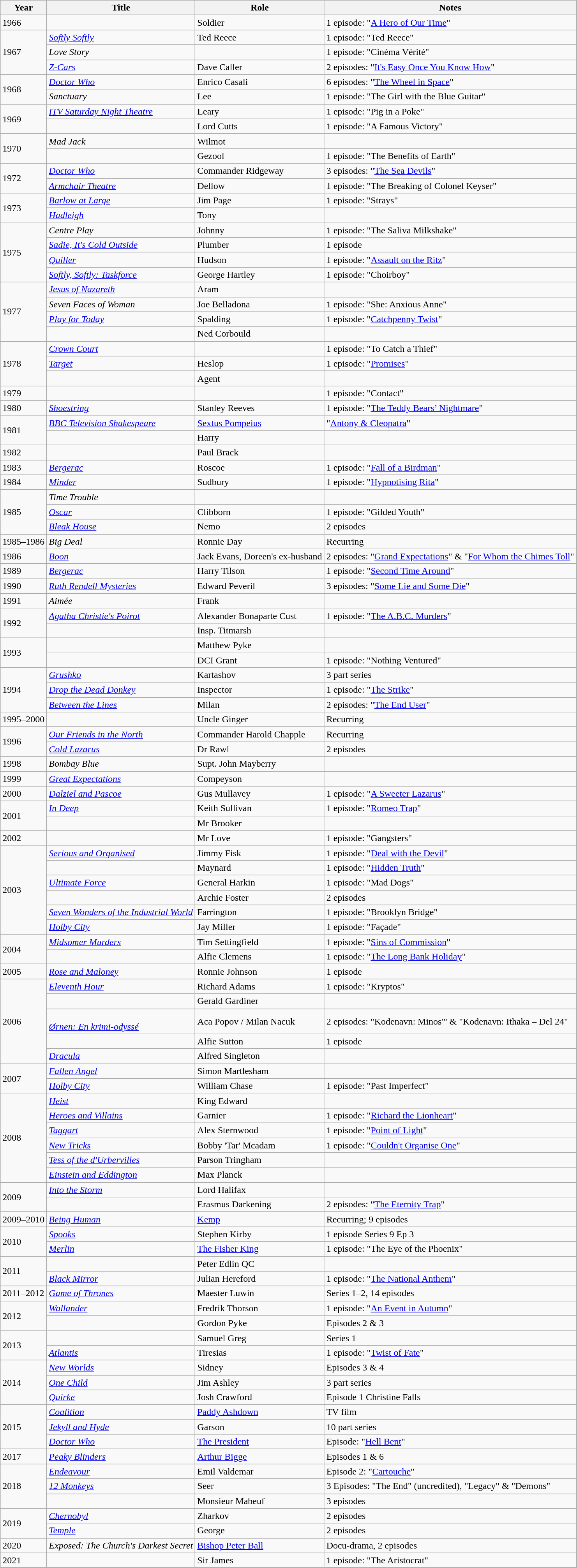<table class="wikitable sortable">
<tr>
<th>Year</th>
<th>Title</th>
<th>Role</th>
<th class=unsortable>Notes</th>
</tr>
<tr>
<td rowspan="1">1966</td>
<td><em></em></td>
<td>Soldier</td>
<td>1 episode: "<a href='#'>A Hero of Our Time</a>"</td>
</tr>
<tr>
<td rowspan="3">1967</td>
<td><em><a href='#'>Softly Softly</a></em></td>
<td>Ted Reece</td>
<td>1 episode: "Ted Reece"</td>
</tr>
<tr>
<td><em>Love Story</em></td>
<td></td>
<td>1 episode: "Cinéma Vérité"</td>
</tr>
<tr>
<td><em><a href='#'>Z-Cars</a></em></td>
<td>Dave Caller</td>
<td>2 episodes: "<a href='#'>It's Easy Once You Know How</a>"</td>
</tr>
<tr>
<td rowspan="2">1968</td>
<td><em><a href='#'>Doctor Who</a></em></td>
<td>Enrico Casali</td>
<td>6 episodes: "<a href='#'>The Wheel in Space</a>"</td>
</tr>
<tr>
<td><em>Sanctuary</em></td>
<td>Lee</td>
<td>1 episode: "The Girl with the Blue Guitar"</td>
</tr>
<tr>
<td rowspan="2">1969</td>
<td><em><a href='#'>ITV Saturday Night Theatre</a></em></td>
<td>Leary</td>
<td>1 episode: "Pig in a Poke"</td>
</tr>
<tr>
<td><em></em></td>
<td>Lord Cutts</td>
<td>1 episode: "A Famous Victory"</td>
</tr>
<tr>
<td rowspan="2">1970</td>
<td><em>Mad Jack</em></td>
<td>Wilmot</td>
<td></td>
</tr>
<tr>
<td><em></em></td>
<td>Gezool</td>
<td>1 episode: "The Benefits of Earth"</td>
</tr>
<tr>
<td rowspan="2">1972</td>
<td><em><a href='#'>Doctor Who</a></em></td>
<td>Commander Ridgeway</td>
<td>3 episodes: "<a href='#'>The Sea Devils</a>"</td>
</tr>
<tr>
<td><em><a href='#'>Armchair Theatre</a></em></td>
<td>Dellow</td>
<td>1 episode: "The Breaking of Colonel Keyser"</td>
</tr>
<tr>
<td rowspan="2">1973</td>
<td><em><a href='#'>Barlow at Large</a></em></td>
<td>Jim Page</td>
<td>1 episode: "Strays"</td>
</tr>
<tr>
<td><em><a href='#'>Hadleigh</a></em></td>
<td>Tony</td>
<td></td>
</tr>
<tr>
<td rowspan="4">1975</td>
<td><em>Centre Play</em></td>
<td>Johnny</td>
<td>1 episode: "The Saliva Milkshake"</td>
</tr>
<tr>
<td><em><a href='#'>Sadie, It's Cold Outside</a></em></td>
<td>Plumber</td>
<td>1 episode</td>
</tr>
<tr>
<td><em><a href='#'>Quiller</a></em></td>
<td>Hudson</td>
<td>1 episode: "<a href='#'>Assault on the Ritz</a>"</td>
</tr>
<tr>
<td><em><a href='#'>Softly, Softly: Taskforce</a></em></td>
<td>George Hartley</td>
<td>1 episode: "Choirboy"</td>
</tr>
<tr>
<td rowspan="4">1977</td>
<td><em><a href='#'>Jesus of Nazareth</a></em></td>
<td>Aram</td>
<td></td>
</tr>
<tr>
<td><em>Seven Faces of Woman</em></td>
<td>Joe Belladona</td>
<td>1 episode: "She: Anxious Anne"</td>
</tr>
<tr>
<td><em><a href='#'>Play for Today</a></em></td>
<td>Spalding</td>
<td>1 episode: "<a href='#'>Catchpenny Twist</a>"</td>
</tr>
<tr>
<td><em></em></td>
<td>Ned Corbould</td>
<td></td>
</tr>
<tr>
<td rowspan="3">1978</td>
<td><em><a href='#'>Crown Court</a></em></td>
<td></td>
<td>1 episode: "To Catch a Thief"</td>
</tr>
<tr>
<td><em><a href='#'>Target</a></em></td>
<td>Heslop</td>
<td>1 episode: "<a href='#'>Promises</a>"</td>
</tr>
<tr>
<td><em></em></td>
<td>Agent</td>
<td></td>
</tr>
<tr>
<td rowspan="1">1979</td>
<td><em></em></td>
<td></td>
<td>1 episode: "Contact"</td>
</tr>
<tr>
<td rowspan="1">1980</td>
<td><em><a href='#'>Shoestring</a></em></td>
<td>Stanley Reeves</td>
<td>1 episode: "<a href='#'>The Teddy Bears’ Nightmare</a>"</td>
</tr>
<tr>
<td rowspan="2">1981</td>
<td><em><a href='#'>BBC Television Shakespeare</a></em></td>
<td><a href='#'>Sextus Pompeius</a></td>
<td>"<a href='#'>Antony & Cleopatra</a>"</td>
</tr>
<tr>
<td><em></em></td>
<td>Harry</td>
<td></td>
</tr>
<tr>
<td rowspan="1">1982</td>
<td><em></em></td>
<td>Paul Brack</td>
<td></td>
</tr>
<tr>
<td rowspan="1">1983</td>
<td><em><a href='#'>Bergerac</a></em></td>
<td>Roscoe</td>
<td>1 episode: "<a href='#'>Fall of a Birdman</a>"</td>
</tr>
<tr>
<td rowspan="1">1984</td>
<td><em><a href='#'>Minder</a></em></td>
<td>Sudbury</td>
<td>1 episode: "<a href='#'>Hypnotising Rita</a>"</td>
</tr>
<tr>
<td rowspan="3">1985</td>
<td><em>Time Trouble</em></td>
<td></td>
<td></td>
</tr>
<tr>
<td><em><a href='#'>Oscar</a></em></td>
<td>Clibborn</td>
<td>1 episode: "Gilded Youth"</td>
</tr>
<tr>
<td><em><a href='#'>Bleak House</a></em></td>
<td>Nemo</td>
<td>2 episodes</td>
</tr>
<tr>
<td rowspan="1">1985–1986</td>
<td><em>Big Deal</em></td>
<td>Ronnie Day</td>
<td>Recurring</td>
</tr>
<tr>
<td rowspan="1">1986</td>
<td><em><a href='#'>Boon</a></em></td>
<td>Jack Evans, Doreen's ex-husband</td>
<td>2 episodes: "<a href='#'>Grand Expectations</a>" & "<a href='#'>For Whom the Chimes Toll</a>"</td>
</tr>
<tr>
<td rowspan="1">1989</td>
<td><em><a href='#'>Bergerac</a></em></td>
<td>Harry Tilson</td>
<td>1 episode: "<a href='#'>Second Time Around</a>"</td>
</tr>
<tr>
<td rowspan="1">1990</td>
<td><em><a href='#'>Ruth Rendell Mysteries</a></em></td>
<td>Edward Peveril</td>
<td>3 episodes: "<a href='#'>Some Lie and Some Die</a>"</td>
</tr>
<tr>
<td rowspan="1">1991</td>
<td><em>Aimée</em></td>
<td>Frank</td>
<td></td>
</tr>
<tr>
<td rowspan="2">1992</td>
<td><em><a href='#'>Agatha Christie's Poirot</a></em></td>
<td>Alexander Bonaparte Cust</td>
<td>1 episode: "<a href='#'>The A.B.C. Murders</a>"</td>
</tr>
<tr>
<td><em></em></td>
<td>Insp. Titmarsh</td>
<td></td>
</tr>
<tr>
<td rowspan="2">1993</td>
<td><em></em></td>
<td>Matthew Pyke</td>
<td></td>
</tr>
<tr>
<td><em></em></td>
<td>DCI Grant</td>
<td>1 episode: "Nothing Ventured"</td>
</tr>
<tr>
<td rowspan="3">1994</td>
<td><em><a href='#'>Grushko</a></em></td>
<td>Kartashov</td>
<td>3 part series</td>
</tr>
<tr>
<td><em><a href='#'>Drop the Dead Donkey</a></em></td>
<td>Inspector</td>
<td>1 episode: "<a href='#'>The Strike</a>"</td>
</tr>
<tr>
<td><em><a href='#'>Between the Lines</a></em></td>
<td>Milan</td>
<td>2 episodes: "<a href='#'>The End User</a>"</td>
</tr>
<tr>
<td rowspan="1">1995–2000</td>
<td><em></em></td>
<td>Uncle Ginger</td>
<td>Recurring </td>
</tr>
<tr>
<td rowspan="2">1996</td>
<td><em><a href='#'>Our Friends in the North</a></em></td>
<td>Commander Harold Chapple</td>
<td>Recurring</td>
</tr>
<tr>
<td><em><a href='#'>Cold Lazarus</a></em></td>
<td>Dr Rawl</td>
<td>2 episodes</td>
</tr>
<tr>
<td rowspan="1">1998</td>
<td><em>Bombay Blue</em></td>
<td>Supt. John Mayberry</td>
<td></td>
</tr>
<tr>
<td rowspan="1">1999</td>
<td><em><a href='#'>Great Expectations</a></em></td>
<td>Compeyson</td>
<td></td>
</tr>
<tr>
<td rowspan="1">2000</td>
<td><em><a href='#'>Dalziel and Pascoe</a></em></td>
<td>Gus Mullavey</td>
<td>1 episode: "<a href='#'>A Sweeter Lazarus</a>"</td>
</tr>
<tr>
<td rowspan="2">2001</td>
<td><em><a href='#'>In Deep</a></em></td>
<td>Keith Sullivan</td>
<td>1 episode: "<a href='#'>Romeo Trap</a>"</td>
</tr>
<tr>
<td><em></em></td>
<td>Mr Brooker</td>
<td></td>
</tr>
<tr>
<td rowspan="1">2002</td>
<td><em></em></td>
<td>Mr Love</td>
<td>1 episode: "Gangsters"</td>
</tr>
<tr>
<td rowspan="6">2003</td>
<td><em><a href='#'>Serious and Organised</a></em></td>
<td>Jimmy Fisk</td>
<td>1 episode: "<a href='#'>Deal with the Devil</a>"</td>
</tr>
<tr>
<td><em></em></td>
<td>Maynard</td>
<td>1 episode: "<a href='#'>Hidden Truth</a>"</td>
</tr>
<tr>
<td><em><a href='#'>Ultimate Force</a></em></td>
<td>General Harkin</td>
<td>1 episode: "Mad Dogs"</td>
</tr>
<tr>
<td><em></em></td>
<td>Archie Foster</td>
<td>2 episodes</td>
</tr>
<tr>
<td><em><a href='#'>Seven Wonders of the Industrial World</a></em></td>
<td>Farrington</td>
<td>1 episode: "Brooklyn Bridge"</td>
</tr>
<tr>
<td><em><a href='#'>Holby City</a></em></td>
<td>Jay Miller</td>
<td>1 episode: "Façade"</td>
</tr>
<tr>
<td rowspan="2">2004</td>
<td><em><a href='#'>Midsomer Murders</a></em></td>
<td>Tim Settingfield</td>
<td>1 episode: "<a href='#'>Sins of Commission</a>"</td>
</tr>
<tr>
<td><em></em></td>
<td>Alfie Clemens</td>
<td>1 episode: "<a href='#'>The Long Bank Holiday</a>"</td>
</tr>
<tr>
<td rowspan="1">2005</td>
<td><em><a href='#'>Rose and Maloney</a></em></td>
<td>Ronnie Johnson</td>
<td>1 episode</td>
</tr>
<tr>
<td rowspan="5">2006</td>
<td><em><a href='#'>Eleventh Hour</a></em></td>
<td>Richard Adams</td>
<td>1 episode: "Kryptos"</td>
</tr>
<tr>
<td><em></em></td>
<td>Gerald Gardiner</td>
<td></td>
</tr>
<tr>
<td><em></em><br><em><a href='#'>Ørnen: En krimi-odyssé</a></em></td>
<td>Aca Popov / Milan Nacuk</td>
<td>2 episodes: "Kodenavn: Minos"' & "Kodenavn: Ithaka – Del 24"</td>
</tr>
<tr>
<td><em></em></td>
<td>Alfie Sutton</td>
<td>1 episode</td>
</tr>
<tr>
<td><em><a href='#'>Dracula</a></em></td>
<td>Alfred Singleton</td>
<td></td>
</tr>
<tr>
<td rowspan="2">2007</td>
<td><em><a href='#'>Fallen Angel</a></em></td>
<td>Simon Martlesham</td>
<td></td>
</tr>
<tr>
<td><em><a href='#'>Holby City</a></em></td>
<td>William Chase</td>
<td>1 episode: "Past Imperfect"</td>
</tr>
<tr>
<td rowspan="6">2008</td>
<td><em><a href='#'>Heist</a></em></td>
<td>King Edward</td>
<td></td>
</tr>
<tr>
<td><em><a href='#'>Heroes and Villains</a></em></td>
<td>Garnier</td>
<td>1 episode: "<a href='#'>Richard the Lionheart</a>"</td>
</tr>
<tr>
<td><em><a href='#'>Taggart</a></em></td>
<td>Alex Sternwood</td>
<td>1 episode: "<a href='#'>Point of Light</a>"</td>
</tr>
<tr>
<td><em><a href='#'>New Tricks</a></em></td>
<td>Bobby 'Tar' Mcadam</td>
<td>1 episode: "<a href='#'>Couldn't Organise One</a>"</td>
</tr>
<tr>
<td><em><a href='#'>Tess of the d'Urbervilles</a></em></td>
<td>Parson Tringham</td>
<td></td>
</tr>
<tr>
<td><em><a href='#'>Einstein and Eddington</a></em></td>
<td>Max Planck</td>
<td></td>
</tr>
<tr>
<td rowspan="2">2009</td>
<td><em><a href='#'>Into the Storm</a></em></td>
<td>Lord Halifax</td>
<td></td>
</tr>
<tr>
<td><em></em></td>
<td>Erasmus Darkening</td>
<td>2 episodes: "<a href='#'>The Eternity Trap</a>"</td>
</tr>
<tr>
<td rowspan="1">2009–2010</td>
<td><em><a href='#'>Being Human</a></em></td>
<td><a href='#'>Kemp</a></td>
<td>Recurring; 9 episodes</td>
</tr>
<tr>
<td rowspan="2">2010</td>
<td><em><a href='#'>Spooks</a></em></td>
<td>Stephen Kirby</td>
<td>1 episode Series 9 Ep 3</td>
</tr>
<tr>
<td><em><a href='#'>Merlin</a></em></td>
<td><a href='#'>The Fisher King</a></td>
<td>1 episode: "The Eye of the Phoenix"</td>
</tr>
<tr>
<td rowspan="2">2011</td>
<td><em></em></td>
<td>Peter Edlin QC</td>
<td></td>
</tr>
<tr>
<td><em><a href='#'>Black Mirror</a></em></td>
<td>Julian Hereford</td>
<td>1 episode: "<a href='#'>The National Anthem</a>"</td>
</tr>
<tr>
<td rowspan="1">2011–2012</td>
<td><em><a href='#'>Game of Thrones</a></em></td>
<td>Maester Luwin</td>
<td>Series 1–2, 14 episodes</td>
</tr>
<tr>
<td rowspan="2">2012</td>
<td><em><a href='#'>Wallander</a></em></td>
<td>Fredrik Thorson</td>
<td>1 episode: "<a href='#'>An Event in Autumn</a>"</td>
</tr>
<tr>
<td><em></em> </td>
<td>Gordon Pyke</td>
<td>Episodes 2 & 3</td>
</tr>
<tr>
<td rowspan="2">2013</td>
<td><em></em></td>
<td>Samuel Greg</td>
<td>Series 1</td>
</tr>
<tr>
<td><em><a href='#'>Atlantis</a></em></td>
<td>Tiresias</td>
<td>1 episode: "<a href='#'>Twist of Fate</a>"</td>
</tr>
<tr>
<td rowspan="3">2014</td>
<td><em><a href='#'>New Worlds</a></em></td>
<td>Sidney</td>
<td>Episodes 3 & 4</td>
</tr>
<tr>
<td><em><a href='#'>One Child</a></em></td>
<td>Jim Ashley</td>
<td>3 part series</td>
</tr>
<tr>
<td><em><a href='#'>Quirke</a></em></td>
<td>Josh Crawford</td>
<td>Episode 1 Christine Falls</td>
</tr>
<tr>
<td rowspan="3">2015</td>
<td><em><a href='#'>Coalition</a></em></td>
<td><a href='#'>Paddy Ashdown</a></td>
<td>TV film</td>
</tr>
<tr>
<td><em><a href='#'>Jekyll and Hyde</a></em></td>
<td>Garson</td>
<td>10 part series</td>
</tr>
<tr>
<td><em><a href='#'>Doctor Who</a></em></td>
<td><a href='#'>The President</a> </td>
<td>Episode: "<a href='#'>Hell Bent</a>"</td>
</tr>
<tr>
<td rowspan="1">2017</td>
<td><em><a href='#'>Peaky Blinders</a></em></td>
<td><a href='#'>Arthur Bigge</a></td>
<td>Episodes 1 & 6</td>
</tr>
<tr>
<td rowspan="3">2018</td>
<td><em><a href='#'>Endeavour</a></em></td>
<td>Emil Valdemar</td>
<td>Episode 2: "<a href='#'>Cartouche</a>" </td>
</tr>
<tr>
<td><em><a href='#'>12 Monkeys</a></em></td>
<td>Seer</td>
<td>3 Episodes: "The End" (uncredited), "Legacy" & "Demons"</td>
</tr>
<tr>
<td><em></em></td>
<td>Monsieur Mabeuf</td>
<td>3 episodes </td>
</tr>
<tr>
<td rowspan="2">2019</td>
<td><em><a href='#'>Chernobyl</a></em></td>
<td>Zharkov</td>
<td>2 episodes</td>
</tr>
<tr>
<td><em><a href='#'>Temple</a></em></td>
<td>George</td>
<td>2 episodes</td>
</tr>
<tr>
<td>2020</td>
<td><em>Exposed: The Church's Darkest Secret</em></td>
<td><a href='#'>Bishop Peter Ball</a></td>
<td>Docu-drama, 2 episodes</td>
</tr>
<tr>
<td>2021</td>
<td><em></em></td>
<td>Sir James</td>
<td>1 episode: "The Aristocrat"</td>
</tr>
</table>
